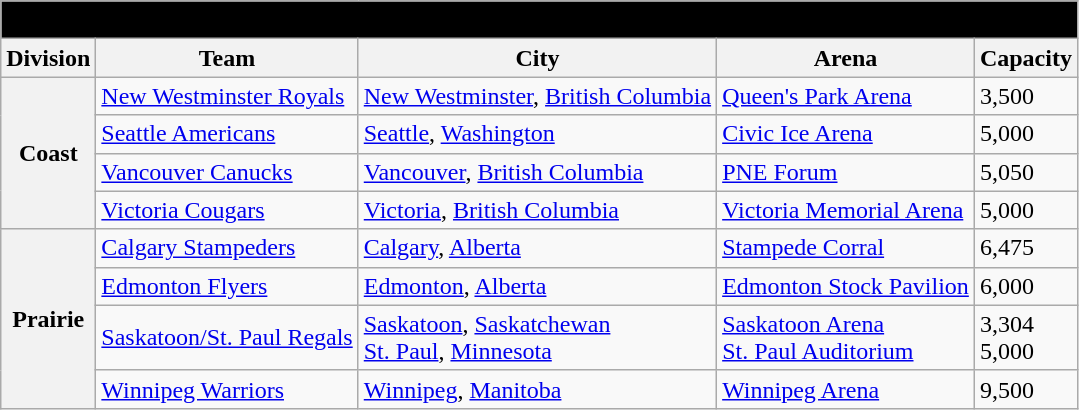<table class="wikitable" style="width:auto">
<tr>
<td bgcolor="#000000" align="center" colspan="6"><strong><span>1957–58 Western Hockey League</span></strong></td>
</tr>
<tr>
<th>Division</th>
<th>Team</th>
<th>City</th>
<th>Arena</th>
<th>Capacity</th>
</tr>
<tr>
<th rowspan="4">Coast</th>
<td><a href='#'>New Westminster Royals</a></td>
<td><a href='#'>New Westminster</a>, <a href='#'>British Columbia</a></td>
<td><a href='#'>Queen's Park Arena</a></td>
<td>3,500</td>
</tr>
<tr>
<td><a href='#'>Seattle Americans</a></td>
<td><a href='#'>Seattle</a>, <a href='#'>Washington</a></td>
<td><a href='#'>Civic Ice Arena</a></td>
<td>5,000</td>
</tr>
<tr>
<td><a href='#'>Vancouver Canucks</a></td>
<td><a href='#'>Vancouver</a>, <a href='#'>British Columbia</a></td>
<td><a href='#'>PNE Forum</a></td>
<td>5,050</td>
</tr>
<tr>
<td><a href='#'>Victoria Cougars</a></td>
<td><a href='#'>Victoria</a>, <a href='#'>British Columbia</a></td>
<td><a href='#'>Victoria Memorial Arena</a></td>
<td>5,000</td>
</tr>
<tr>
<th rowspan="4">Prairie</th>
<td><a href='#'>Calgary Stampeders</a></td>
<td><a href='#'>Calgary</a>, <a href='#'>Alberta</a></td>
<td><a href='#'>Stampede Corral</a></td>
<td>6,475</td>
</tr>
<tr>
<td><a href='#'>Edmonton Flyers</a></td>
<td><a href='#'>Edmonton</a>, <a href='#'>Alberta</a></td>
<td><a href='#'>Edmonton Stock Pavilion</a></td>
<td>6,000</td>
</tr>
<tr>
<td><a href='#'>Saskatoon/St. Paul Regals</a></td>
<td><a href='#'>Saskatoon</a>, <a href='#'>Saskatchewan</a> <br> <a href='#'>St. Paul</a>, <a href='#'>Minnesota</a></td>
<td><a href='#'>Saskatoon Arena</a> <br> <a href='#'>St. Paul Auditorium</a></td>
<td>3,304 <br> 5,000</td>
</tr>
<tr>
<td><a href='#'>Winnipeg Warriors</a></td>
<td><a href='#'>Winnipeg</a>, <a href='#'>Manitoba</a></td>
<td><a href='#'>Winnipeg Arena</a></td>
<td>9,500</td>
</tr>
</table>
